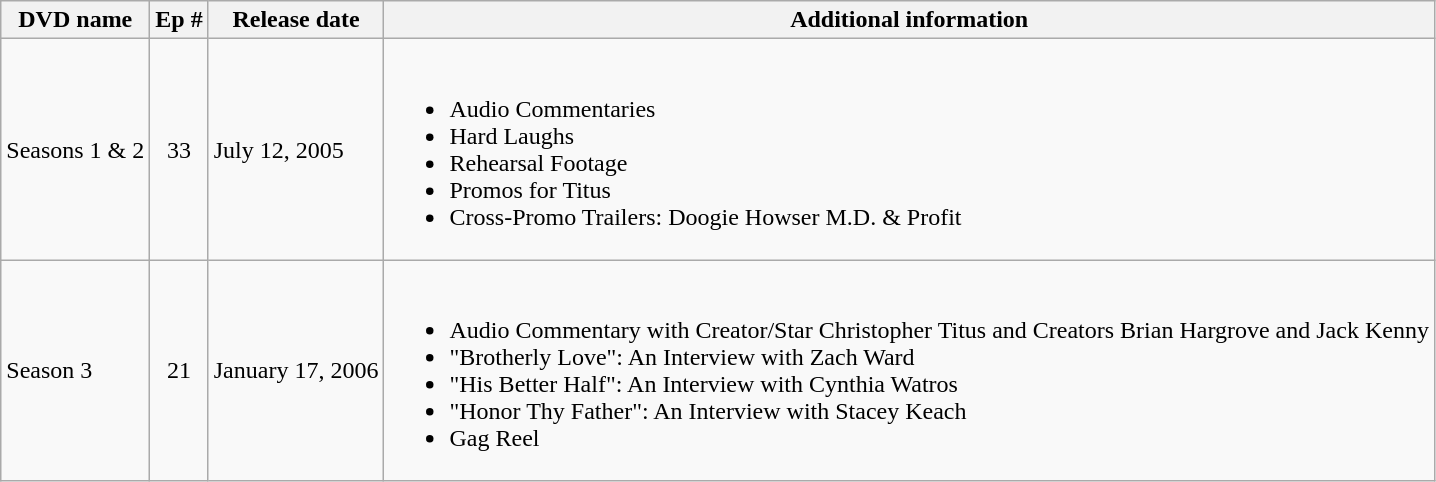<table class="wikitable">
<tr>
<th scope="col">DVD name</th>
<th scope="col">Ep #</th>
<th scope="col">Release date</th>
<th scope="col">Additional information</th>
</tr>
<tr>
<td scope="row">Seasons 1 & 2</td>
<td style="text-align:center;">33</td>
<td>July 12, 2005</td>
<td><br><ul><li>Audio Commentaries</li><li>Hard Laughs</li><li>Rehearsal Footage</li><li>Promos for Titus</li><li>Cross-Promo Trailers: Doogie Howser M.D. & Profit</li></ul></td>
</tr>
<tr>
<td scope="row">Season 3</td>
<td style="text-align:center;">21</td>
<td>January 17, 2006</td>
<td><br><ul><li>Audio Commentary with Creator/Star Christopher Titus and Creators Brian Hargrove and Jack Kenny</li><li>"Brotherly Love": An Interview with Zach Ward</li><li>"His Better Half": An Interview with Cynthia Watros</li><li>"Honor Thy Father": An Interview with Stacey Keach</li><li>Gag Reel</li></ul></td>
</tr>
</table>
